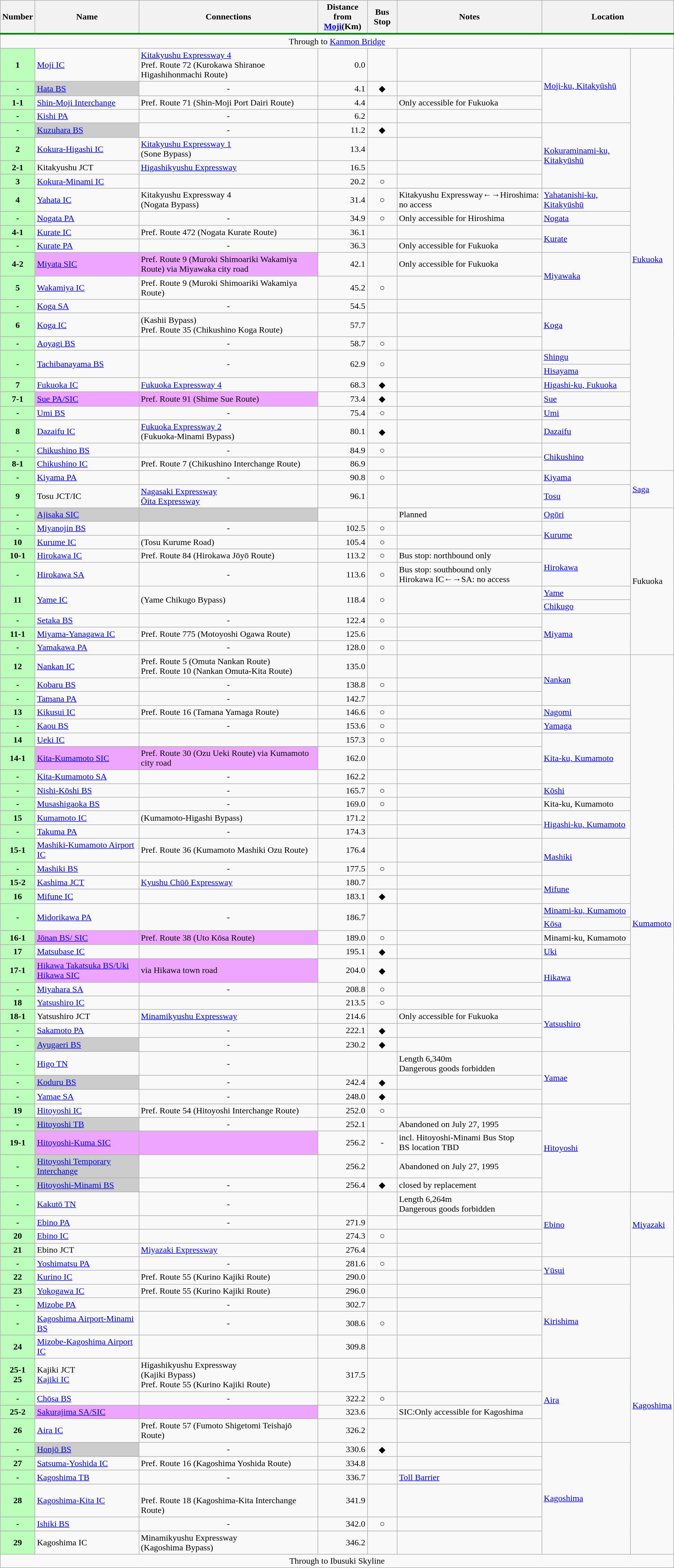<table class="wikitable">
<tr>
<th style="border-bottom:3px solid green;">Number</th>
<th style="border-bottom:3px solid green;">Name</th>
<th style="border-bottom:3px solid green;">Connections</th>
<th style="border-bottom:3px solid green;">Distance from<br><a href='#'>Moji</a>(Km)</th>
<th style="border-bottom:3px solid green;">Bus Stop</th>
<th style="border-bottom:3px solid green;">Notes</th>
<th colspan="2" style="border-bottom:3px solid green;">Location</th>
</tr>
<tr>
<td colspan="8" style="text-align:center;">Through to  <a href='#'>Kanmon Bridge</a></td>
</tr>
<tr>
<th style="background-color:#BFB;">1</th>
<td><a href='#'>Moji IC</a></td>
<td> <a href='#'>Kitakyushu Expressway 4</a><br>Pref. Route 72 (Kurokawa Shiranoe Higashihonmachi Route)</td>
<td style="text-align:right;">0.0</td>
<td></td>
<td></td>
<td rowspan="4"><a href='#'>Moji-ku, Kitakyūshū</a></td>
<td rowspan="25" style="width:1em;"><a href='#'>Fukuoka</a></td>
</tr>
<tr>
<th style="background-color:#BFB;">-</th>
<td style="background-color:#CCC;"><a href='#'>Hata BS</a></td>
<td style="text-align:center;">-</td>
<td style="text-align:right;">4.1</td>
<td style="text-align:center;">◆</td>
<td></td>
</tr>
<tr>
<th style="background-color:#BFB;">1-1</th>
<td><a href='#'>Shin-Moji Interchange</a></td>
<td>Pref. Route 71 (Shin-Moji Port Dairi Route)</td>
<td style="text-align:right;">4.4</td>
<td></td>
<td>Only accessible for Fukuoka</td>
</tr>
<tr>
<th style="background-color:#BFB;">-</th>
<td><a href='#'>Kishi PA</a></td>
<td style="text-align:center;">-</td>
<td style="text-align:right;">6.2</td>
<td></td>
<td></td>
</tr>
<tr>
<th style="background-color:#BFB;">-</th>
<td style="background-color:#CCC;"><a href='#'>Kuzuhara BS</a></td>
<td style="text-align:center;">-</td>
<td style="text-align:right;">11.2</td>
<td style="text-align:center;">◆</td>
<td></td>
<td rowspan="4"><a href='#'>Kokuraminami-ku, Kitakyūshū</a></td>
</tr>
<tr>
<th style="background-color:#BFB;">2</th>
<td><a href='#'>Kokura-Higashi IC</a></td>
<td> <a href='#'>Kitakyushu Expressway 1</a><br> (Sone Bypass)</td>
<td style="text-align:right;">13.4</td>
<td style="text-align:center;"></td>
<td></td>
</tr>
<tr>
<th style="background-color:#BFB;">2-1</th>
<td>Kitakyushu JCT</td>
<td> <a href='#'>Higashikyushu Expressway</a></td>
<td style="text-align:right;">16.5</td>
<td></td>
<td></td>
</tr>
<tr>
<th style="background-color: #BFB;">3</th>
<td><a href='#'>Kokura-Minami IC</a></td>
<td></td>
<td style="text-align:right;">20.2</td>
<td style="text-align:center;">○</td>
<td></td>
</tr>
<tr>
<th style="background-color:#BFB;">4</th>
<td><a href='#'>Yahata IC</a></td>
<td> Kitakyushu Expressway 4<br> (Nogata Bypass)</td>
<td style="text-align:right;">31.4</td>
<td style="text-align:center;">○</td>
<td>Kitakyushu Expressway←→Hiroshima: no access</td>
<td><a href='#'>Yahatanishi-ku, Kitakyūshū</a></td>
</tr>
<tr>
<th style="background-color:#BFB;">-</th>
<td><a href='#'>Nogata PA</a></td>
<td style="text-align:center;">-</td>
<td style="text-align:right;">34.9</td>
<td style="text-align:center;">○</td>
<td>Only accessible for Hiroshima</td>
<td><a href='#'>Nogata</a></td>
</tr>
<tr>
<th style="background-color:#BFB;">4-1</th>
<td style="background-color:"><a href='#'>Kurate IC</a></td>
<td>Pref. Route 472 (Nogata Kurate Route)</td>
<td style="text-align:right;">36.1</td>
<td></td>
<td></td>
<td rowspan="2"><a href='#'>Kurate</a></td>
</tr>
<tr>
<th style="background-color:#BFB;">-</th>
<td><a href='#'>Kurate PA</a></td>
<td style="text-align:center;">-</td>
<td style="text-align:right;">36.3</td>
<td style="text-align:center;"></td>
<td>Only accessible for Fukuoka</td>
</tr>
<tr>
<th style="background-color:#BFB;">4-2</th>
<td style="background-color:#eda5ff;"><a href='#'>Miyata SIC</a></td>
<td style="background-color:#eda5ff;">Pref. Route 9 (Muroki Shimoariki Wakamiya Route) via Miyawaka city road</td>
<td style="text-align:right;">42.1</td>
<td style="text-align:center;"></td>
<td>Only accessible for Fukuoka</td>
<td rowspan="2"><a href='#'>Miyawaka</a></td>
</tr>
<tr>
<th style="background-color:#BFB;">5</th>
<td><a href='#'>Wakamiya IC</a></td>
<td>Pref. Route 9 (Muroki Shimoariki Wakamiya Route)</td>
<td style="text-align:right;">45.2</td>
<td style="text-align:center;">○</td>
<td></td>
</tr>
<tr>
<th style="background-color:#BFB;">-</th>
<td><a href='#'>Koga SA</a></td>
<td style="text-align:center;">-</td>
<td style="text-align:right;">54.5</td>
<td style="text-align:center;"></td>
<td></td>
<td rowspan="3"><a href='#'>Koga</a></td>
</tr>
<tr>
<th style="background-color:#BFB;">6</th>
<td><a href='#'>Koga IC</a></td>
<td> (Kashii Bypass)<br>Pref. Route 35 (Chikushino Koga Route)</td>
<td style="text-align:right;">57.7</td>
<td style="text-align:center;"></td>
<td></td>
</tr>
<tr>
<th style="background-color:#BFB;">-</th>
<td><a href='#'>Aoyagi BS</a></td>
<td style="text-align:center;">-</td>
<td style="text-align:right;">58.7</td>
<td style="text-align:center;">○</td>
<td></td>
</tr>
<tr>
<th rowspan="2" style="background-color:#BFB;">-</th>
<td rowspan="2"><a href='#'>Tachibanayama BS</a></td>
<td rowspan="2" style="text-align:center;">-</td>
<td rowspan="2" style="text-align:right;">62.9</td>
<td rowspan="2" style="text-align:center;">○</td>
<td rowspan="2"></td>
<td><a href='#'>Shingu</a></td>
</tr>
<tr>
<td><a href='#'>Hisayama</a></td>
</tr>
<tr>
<th style="background-color:#BFB;">7</th>
<td><a href='#'>Fukuoka IC</a></td>
<td> <a href='#'>Fukuoka Expressway 4</a><br></td>
<td style="text-align:right;">68.3</td>
<td style="text-align:center;">◆</td>
<td></td>
<td><a href='#'>Higashi-ku, Fukuoka</a></td>
</tr>
<tr>
<th style="background-color:#BFB;">7-1</th>
<td style="background-color:#eda5ff;"><a href='#'>Sue PA/SIC</a></td>
<td style="background-color:#eda5ff;">Pref. Route 91 (Shime Sue Route)</td>
<td style="text-align:right;">73.4</td>
<td style="text-align:center;">◆</td>
<td></td>
<td><a href='#'>Sue</a></td>
</tr>
<tr>
<th style="background-color:#BFB;">-</th>
<td><a href='#'>Umi BS</a></td>
<td style="text-align:center;">-</td>
<td style="text-align:right;">75.4</td>
<td style="text-align:center;">○</td>
<td></td>
<td><a href='#'>Umi</a></td>
</tr>
<tr>
<th style="background-color:#BFB;">8</th>
<td><a href='#'>Dazaifu IC</a></td>
<td> <a href='#'>Fukuoka Expressway 2</a><br> (Fukuoka-Minami Bypass)</td>
<td style="text-align:right;">80.1</td>
<td style="text-align:center;">◆</td>
<td></td>
<td><a href='#'>Dazaifu</a></td>
</tr>
<tr>
<th style="background-color:#BFB;">-</th>
<td><a href='#'>Chikushino BS</a></td>
<td style="text-align:center;">-</td>
<td style="text-align:right;">84.9</td>
<td style="text-align:center;">○</td>
<td></td>
<td rowspan="2"><a href='#'>Chikushino</a></td>
</tr>
<tr>
<th style="background-color:#BFB;">8-1</th>
<td><a href='#'>Chikushino IC</a></td>
<td>Pref. Route 7 (Chikushino Interchange Route)</td>
<td style="text-align:right;">86.9</td>
<td style="text-align:center;"></td>
<td></td>
</tr>
<tr>
<th style="background-color:#BFB;">-</th>
<td><a href='#'>Kiyama PA</a></td>
<td style="text-align:center;">-</td>
<td style="text-align:right;">90.8</td>
<td style="text-align:center;">○</td>
<td></td>
<td><a href='#'>Kiyama</a></td>
<td rowspan="2" style="width:1em;"><a href='#'>Saga</a></td>
</tr>
<tr>
<th style="background-color:#BFB;">9</th>
<td>Tosu JCT/IC</td>
<td> <a href='#'>Nagasaki Expressway</a><br> <a href='#'>Ōita Expressway</a><br></td>
<td style="text-align:right;">96.1</td>
<td style="text-align:center;"></td>
<td></td>
<td><a href='#'>Tosu</a></td>
</tr>
<tr>
<th style="background-color:#BFB;">-</th>
<td style="background-color:#CCC;"><a href='#'>Ajisaka SIC</a></td>
<td style="background-color:#CCC;"></td>
<td style="text-align:right;"></td>
<td></td>
<td>Planned</td>
<td><a href='#'>Ogōri</a></td>
<td rowspan="10" style="width:1em;">Fukuoka</td>
</tr>
<tr>
<th style="background-color:#BFB;">-</th>
<td><a href='#'>Miyanojin BS</a></td>
<td style="text-align:center;">-</td>
<td style="text-align:right;">102.5</td>
<td style="text-align:center;">○</td>
<td></td>
<td rowspan="2"><a href='#'>Kurume</a></td>
</tr>
<tr>
<th style="background-color:#BFB;">10</th>
<td><a href='#'>Kurume IC</a></td>
<td> (Tosu Kurume Road)<br></td>
<td style="text-align:right;">105.4</td>
<td style="text-align:center;">○</td>
<td></td>
</tr>
<tr>
<th style="background-color:#BFB;">10-1</th>
<td><a href='#'>Hirokawa IC</a></td>
<td>Pref. Route 84 (Hirokawa Jōyō Route)</td>
<td style="text-align:right;">113.2</td>
<td style="text-align:center;">○</td>
<td>Bus stop: northbound only</td>
<td rowspan="2"><a href='#'>Hirokawa</a></td>
</tr>
<tr>
<th style="background-color:#BFB;">-</th>
<td><a href='#'>Hirokawa SA</a></td>
<td style="text-align:center;">-</td>
<td style="text-align:right;">113.6</td>
<td style="text-align:center;">○</td>
<td>Bus stop: southbound only<br>Hirokawa IC←→SA: no access</td>
</tr>
<tr>
<th rowspan="2" style="background-color:#BFB;">11</th>
<td rowspan="2"><a href='#'>Yame IC</a></td>
<td rowspan="2"> (Yame Chikugo Bypass)</td>
<td rowspan="2" style="text-align:right;">118.4</td>
<td rowspan="2" style="text-align:center;">○</td>
<td rowspan="2"></td>
<td><a href='#'>Yame</a></td>
</tr>
<tr>
<td><a href='#'>Chikugo</a></td>
</tr>
<tr>
<th style="background-color:#BFB;">-</th>
<td><a href='#'>Setaka BS</a></td>
<td style="text-align:center;">-</td>
<td style="text-align:right;">122.4</td>
<td style="text-align:center;">○</td>
<td></td>
<td rowspan="3"><a href='#'>Miyama</a></td>
</tr>
<tr>
<th style="background-color:#BFB;">11-1</th>
<td><a href='#'>Miyama-Yanagawa IC</a></td>
<td>Pref. Route 775 (Motoyoshi Ogawa Route)</td>
<td style="text-align:right;">125.6</td>
<td style="text-align:center;"></td>
<td></td>
</tr>
<tr>
<th style="background-color:#BFB;">-</th>
<td><a href='#'>Yamakawa PA</a></td>
<td style="text-align:center;">-</td>
<td style="text-align:right;">128.0</td>
<td style="text-align:center;">○</td>
<td></td>
</tr>
<tr>
<th style="background-color:#BFB;">12</th>
<td><a href='#'>Nankan IC</a></td>
<td>Pref. Route 5 (Omuta Nankan Route)<br>Pref. Route 10 (Nankan Omuta-Kita Route)</td>
<td style="text-align:right;">135.0</td>
<td style="text-align:center;"></td>
<td></td>
<td rowspan="3"><a href='#'>Nankan</a></td>
<td rowspan="37" style="width:1em;"><a href='#'>Kumamoto</a></td>
</tr>
<tr>
<th style="background-color:#BFB;">-</th>
<td><a href='#'>Kobaru BS</a></td>
<td style="text-align:center;">-</td>
<td style="text-align:right;">138.8</td>
<td style="text-align:center;">○</td>
<td></td>
</tr>
<tr>
<th style="background-color:#BFB;">-</th>
<td><a href='#'>Tamana PA</a></td>
<td style="text-align:center;">-</td>
<td style="text-align:right;">142.7</td>
<td style="text-align:center;"></td>
<td></td>
</tr>
<tr>
<th style="background-color:#BFB;">13</th>
<td><a href='#'>Kikusui IC</a></td>
<td>Pref. Route 16 (Tamana Yamaga Route)</td>
<td style="text-align:right;">146.6</td>
<td style="text-align:center;">○</td>
<td></td>
<td><a href='#'>Nagomi</a></td>
</tr>
<tr>
<th style="background-color:#BFB;">-</th>
<td><a href='#'>Kaou BS</a></td>
<td style="text-align:center;">-</td>
<td style="text-align:right;">153.6</td>
<td style="text-align:center;">○</td>
<td></td>
<td><a href='#'>Yamaga</a></td>
</tr>
<tr>
<th style="background-color:#BFB;">14</th>
<td><a href='#'>Ueki IC</a></td>
<td></td>
<td style="text-align:right;">157.3</td>
<td style="text-align:center;">○</td>
<td></td>
<td rowspan="3"><a href='#'>Kita-ku, Kumamoto</a></td>
</tr>
<tr>
<th style="background-color:#BFB;">14-1</th>
<td style="background-color:#eda5ff;"><a href='#'>Kita-Kumamoto SIC</a></td>
<td style="background-color:#eda5ff;">Pref. Route 30 (Ozu Ueki Route) via Kumamoto city road</td>
<td style="text-align:right;">162.0</td>
<td></td>
<td></td>
</tr>
<tr>
<th style="background-color:#BFB;">-</th>
<td><a href='#'>Kita-Kumamoto SA</a></td>
<td style="text-align:center;">-</td>
<td style="text-align:right;">162.2</td>
<td style="text-align:center;"></td>
<td></td>
</tr>
<tr>
<th style="background-color:#BFB;">-</th>
<td><a href='#'>Nishi-Kōshi BS</a></td>
<td style="text-align:center;">-</td>
<td style="text-align:right;">165.7</td>
<td style="text-align:center;">○</td>
<td></td>
<td><a href='#'>Kōshi</a></td>
</tr>
<tr>
<th style="background-color:#BFB;">-</th>
<td><a href='#'>Musashigaoka BS</a></td>
<td style="text-align:center;">-</td>
<td style="text-align:right;">169.0</td>
<td style="text-align:center;">○</td>
<td></td>
<td>Kita-ku, Kumamoto</td>
</tr>
<tr>
<th style="background-color: #BFB;">15</th>
<td><a href='#'>Kumamoto IC</a></td>
<td> (Kumamoto-Higashi Bypass)</td>
<td style="text-align:right;">171.2</td>
<td style="text-align:center;"></td>
<td></td>
<td rowspan="2"><a href='#'>Higashi-ku, Kumamoto</a></td>
</tr>
<tr>
<th style="background-color:#BFB;">-</th>
<td><a href='#'>Takuma PA</a></td>
<td style="text-align:center;">-</td>
<td style="text-align:right;">174.3</td>
<td style="text-align:center;"></td>
<td></td>
</tr>
<tr>
<th style="background-color:#BFB;">15-1</th>
<td><a href='#'>Mashiki-Kumamoto Airport IC</a></td>
<td>Pref. Route 36 (Kumamoto Mashiki Ozu Route)</td>
<td style="text-align:right;">176.4</td>
<td style="text-align:center;"></td>
<td></td>
<td rowspan="2"><a href='#'>Mashiki</a></td>
</tr>
<tr>
<th style="background-color:#BFB;">-</th>
<td><a href='#'>Mashiki BS</a></td>
<td style="text-align:center;">-</td>
<td style="text-align:right;">177.5</td>
<td style="text-align:center;">○</td>
<td></td>
</tr>
<tr>
<th style="background-color:#BFB;">15-2</th>
<td><a href='#'>Kashima JCT</a></td>
<td> <a href='#'>Kyushu Chūō Expressway</a></td>
<td style="text-align:right;">180.7</td>
<td></td>
<td></td>
<td rowspan="2"><a href='#'>Mifune</a></td>
</tr>
<tr>
<th style="background-color:#BFB;">16</th>
<td><a href='#'>Mifune IC</a></td>
<td></td>
<td style="text-align:right;">183.1</td>
<td style="text-align:center;">◆</td>
<td></td>
</tr>
<tr>
<th rowspan="2" style="background-color:#BFB;">-</th>
<td rowspan="2"><a href='#'>Midorikawa PA</a></td>
<td rowspan="2" style="text-align:center;">-</td>
<td rowspan="2" style="text-align:right;">186.7</td>
<td rowspan="2"></td>
<td rowspan="2"></td>
<td><a href='#'>Minami-ku, Kumamoto</a></td>
</tr>
<tr>
<td><a href='#'>Kōsa</a></td>
</tr>
<tr>
<th style="background-color:#BFB;">16-1</th>
<td style="background-color:#eda5ff;"><a href='#'>Jōnan BS/ SIC</a></td>
<td style="background-color:#eda5ff;">Pref. Route 38 (Uto Kōsa Route)</td>
<td style="text-align:right;">189.0</td>
<td style="text-align:center;">○</td>
<td></td>
<td>Minami-ku, Kumamoto</td>
</tr>
<tr>
<th style="background-color:#BFB;">17</th>
<td><a href='#'>Matsubase IC</a></td>
<td></td>
<td style="text-align:right;">195.1</td>
<td style="text-align:center;">◆</td>
<td></td>
<td><a href='#'>Uki</a></td>
</tr>
<tr>
<th style="background-color:#BFB;">17-1</th>
<td style="background-color:#eda5ff;"><a href='#'>Hikawa Takatsuka BS/Uki Hikawa SIC</a></td>
<td style="background-color:#eda5ff;"> via Hikawa town road</td>
<td style="text-align:right;">204.0</td>
<td style="text-align:center;">◆</td>
<td></td>
<td rowspan="2"><a href='#'>Hikawa</a></td>
</tr>
<tr>
<th style="background-color:#BFB;">-</th>
<td><a href='#'>Miyahara SA</a></td>
<td style="text-align:center;">-</td>
<td style="text-align:right;">208.8</td>
<td style="text-align:center;">○</td>
<td></td>
</tr>
<tr>
<th style="background-color:#BFB;">18</th>
<td><a href='#'>Yatsushiro IC</a></td>
<td></td>
<td style="text-align:right;">213.5</td>
<td style="text-align:center;">○</td>
<td></td>
<td rowspan="5"><a href='#'>Yatsushiro</a></td>
</tr>
<tr>
<th style="background-color:#BFB;">18-1</th>
<td>Yatsushiro JCT</td>
<td> <a href='#'>Minamikyushu Expressway</a></td>
<td style="text-align:right;">214.6</td>
<td></td>
<td>Only accessible for Fukuoka</td>
</tr>
<tr>
<th style="background-color:#BFB;">-</th>
<td><a href='#'>Sakamoto PA</a></td>
<td style="text-align:center;">-</td>
<td style="text-align:right;">222.1</td>
<td style="text-align:center;">◆</td>
<td></td>
</tr>
<tr>
<th style="background-color:#BFB;">-</th>
<td style="background-color:#CCC;"><a href='#'>Ayugaeri BS</a></td>
<td style="text-align:center;">-</td>
<td style="text-align:right;">230.2</td>
<td style="text-align:center;">◆</td>
<td></td>
</tr>
<tr>
<th rowspan="2" style="background-color:#BFB;">-</th>
<td rowspan="2"><a href='#'>Higo TN</a></td>
<td rowspan="2" style="text-align:center;">-</td>
<td rowspan="2" style="text-align:right;"></td>
<td rowspan="2"></td>
<td rowspan="2">Length 6,340m<br>Dangerous goods forbidden</td>
</tr>
<tr>
<td rowspan="4"><a href='#'>Yamae</a></td>
</tr>
<tr>
<th style="background-color:#BFB;">-</th>
<td style="background-color:#CCC;"><a href='#'>Koduru BS</a></td>
<td style="text-align:center;">-</td>
<td style="text-align:right;">242.4</td>
<td style="text-align:center;">◆</td>
<td></td>
</tr>
<tr>
<th style="background-color:#BFB;">-</th>
<td><a href='#'>Yamae SA</a></td>
<td style="text-align:center;">-</td>
<td style="text-align:right;">248.0</td>
<td style="text-align:center;">◆</td>
<td></td>
</tr>
<tr>
<th rowspan="2" style="background-color:#BFB;">19</th>
<td rowspan="2"><a href='#'>Hitoyoshi IC</a></td>
<td rowspan="2">Pref. Route 54 (Hitoyoshi Interchange Route)</td>
<td rowspan="2" style="text-align:right;">252.0</td>
<td rowspan="2" style="text-align:center;">○</td>
<td rowspan="2"></td>
</tr>
<tr>
<td rowspan="6"><a href='#'>Hitoyoshi</a></td>
</tr>
<tr>
<th style="background-color:#BFB;">-</th>
<td style="background-color:#CCC;"><a href='#'>Hitoyoshi TB</a></td>
<td style="text-align:center;">-</td>
<td style="text-align:right;">252.1</td>
<td></td>
<td>Abandoned on July 27, 1995</td>
</tr>
<tr>
<th style="background-color:#BFB;">19-1</th>
<td style="background-color:#eda5ff;"><a href='#'>Hitoyoshi-Kuma SIC</a></td>
<td style="background-color:#eda5ff;"></td>
<td style="text-align:right;">256.2</td>
<td style="text-align:center;">-</td>
<td>incl. Hitoyoshi-Minami Bus Stop<br>BS location TBD</td>
</tr>
<tr>
<th style="background-color:#BFB;">-</th>
<td style="background-color:#CCC;"><a href='#'>Hitoyoshi Temporary Interchange</a></td>
<td></td>
<td style="text-align:right;">256.2</td>
<td></td>
<td>Abandoned on July 27, 1995</td>
</tr>
<tr>
<th style="background-color:#BFB;">-</th>
<td style="background-color:#CCC;"><a href='#'>Hitoyoshi-Minami BS</a></td>
<td style="text-align:center;">-</td>
<td style="text-align:right;">256.4</td>
<td style="text-align:center;">◆</td>
<td>closed by replacement</td>
</tr>
<tr>
<th rowspan="2" style="background-color:#BFB;">-</th>
<td rowspan="2"><a href='#'>Kakutō TN</a></td>
<td rowspan="2" style="text-align:center;">-</td>
<td rowspan="2" style="text-align:right;"></td>
<td rowspan="2"></td>
<td rowspan="2">Length 6,264m<br>Dangerous goods forbidden</td>
</tr>
<tr>
<td rowspan="4"><a href='#'>Ebino</a></td>
<td rowspan="4" style="width:1em;"><a href='#'>Miyazaki</a></td>
</tr>
<tr>
<th style="background-color:#BFB;">-</th>
<td><a href='#'>Ebino PA</a></td>
<td style="text-align:center;">-</td>
<td style="text-align:right;">271.9</td>
<td style="text-align:center;"></td>
<td></td>
</tr>
<tr>
<th style="background-color:#BFB;">20</th>
<td><a href='#'>Ebino IC</a></td>
<td></td>
<td style="text-align:right;">274.3</td>
<td style="text-align:center;">○</td>
<td></td>
</tr>
<tr>
<th style="background-color:#BFB;">21</th>
<td>Ebino JCT</td>
<td> <a href='#'>Miyazaki Expressway</a></td>
<td style="text-align:right;">276.4</td>
<td style="text-align:center;"></td>
<td></td>
</tr>
<tr>
<th style="background-color:#BFB;">-</th>
<td><a href='#'>Yoshimatsu PA</a></td>
<td style="text-align:center;">-</td>
<td style="text-align:right;">281.6</td>
<td style="text-align:center;">○</td>
<td></td>
<td rowspan="2"><a href='#'>Yūsui</a></td>
<td rowspan="16" style="width:1em;"><a href='#'>Kagoshima</a></td>
</tr>
<tr>
<th style="background-color:#BFB;">22</th>
<td><a href='#'>Kurino IC</a></td>
<td>Pref. Route 55 (Kurino Kajiki Route)</td>
<td style="text-align:right;">290.0</td>
<td style="text-align:center;"></td>
<td></td>
</tr>
<tr>
<th style="background-color:#BFB;">23</th>
<td><a href='#'>Yokogawa IC</a></td>
<td>Pref. Route 55 (Kurino Kajiki Route)</td>
<td style="text-align:right;">296.0</td>
<td style="text-align:center;"></td>
<td></td>
<td rowspan="4"><a href='#'>Kirishima</a></td>
</tr>
<tr>
<th style="background-color:#BFB;">-</th>
<td><a href='#'>Mizobe PA</a></td>
<td style="text-align:center;">-</td>
<td style="text-align:right;">302.7</td>
<td style="text-align:center;"></td>
<td></td>
</tr>
<tr>
<th style="background-color:#BFB;">-</th>
<td><a href='#'>Kagoshima Airport-Minami BS</a></td>
<td style="text-align:center;">-</td>
<td style="text-align:right;">308.6</td>
<td style="text-align:center;">○</td>
<td></td>
</tr>
<tr>
<th style="background-color:#BFB;">24</th>
<td><a href='#'>Mizobe-Kagoshima Airport IC</a></td>
<td></td>
<td style="text-align:right;">309.8</td>
<td style="text-align:center;"></td>
<td></td>
</tr>
<tr>
<th style="background-color:#BFB;">25-1<br>25</th>
<td>Kajiki JCT<br><a href='#'>Kajiki IC</a></td>
<td> Higashikyushu Expressway<br> (Kajiki Bypass)<br>Pref. Route 55 (Kurino Kajiki Route)</td>
<td style="text-align:right;">317.5</td>
<td style="text-align:center;"></td>
<td></td>
<td rowspan="4"><a href='#'>Aira</a></td>
</tr>
<tr>
<th style="background-color:#BFB;">-</th>
<td><a href='#'>Chōsa BS</a></td>
<td style="text-align:center;">-</td>
<td style="text-align:right;">322.2</td>
<td style="text-align:center;">○</td>
<td></td>
</tr>
<tr>
<th style="background-color:#BFB;">25-2</th>
<td style="background-color:#eda5ff;"><a href='#'>Sakurajima SA/SIC</a></td>
<td style="background-color:#eda5ff;"></td>
<td style="text-align:right;">323.6</td>
<td style="text-align:center;"></td>
<td>SIC:Only accessible for Kagoshima</td>
</tr>
<tr>
<th style="background-color:#BFB;">26</th>
<td><a href='#'>Aira IC</a></td>
<td>Pref. Route 57 (Fumoto Shigetomi Teishajō Route)</td>
<td style="text-align:right;">326.2</td>
<td style="text-align:center;"></td>
<td></td>
</tr>
<tr>
<th style="background-color:#BFB;">-</th>
<td style="background-color:#CCC;"><a href='#'>Honjō BS</a></td>
<td style="text-align:center;">-</td>
<td style="text-align:right;">330.6</td>
<td style="text-align:center;">◆</td>
<td></td>
<td rowspan="6"><a href='#'>Kagoshima</a></td>
</tr>
<tr>
<th style="background-color:#BFB;">27</th>
<td><a href='#'>Satsuma-Yoshida IC</a></td>
<td>Pref. Route 16 (Kagoshima Yoshida Route)</td>
<td style="text-align:right;">334.8</td>
<td style="text-align:center;"></td>
<td></td>
</tr>
<tr>
<th style="background-color:#BFB;">-</th>
<td><a href='#'>Kagoshima TB</a></td>
<td style="text-align:center;">-</td>
<td style="text-align:right;">336.7</td>
<td style="text-align:center;"></td>
<td><a href='#'>Toll Barrier</a></td>
</tr>
<tr>
<th style="background-color:#BFB;">28</th>
<td><a href='#'>Kagoshima-Kita IC</a></td>
<td><br>Pref. Route 18 (Kagoshima-Kita Interchange Route)</td>
<td style="text-align:right;">341.9</td>
<td style="text-align:center;"></td>
<td></td>
</tr>
<tr>
<th style="background-color:#BFB;">-</th>
<td><a href='#'>Ishiki BS</a></td>
<td style="text-align:center;">-</td>
<td style="text-align:right;">342.0</td>
<td style="text-align:center;">○</td>
<td></td>
</tr>
<tr>
<th style="background-color:#BFB;">29</th>
<td>Kagoshima IC</td>
<td> Minamikyushu Expressway<br> (Kagoshima Bypass)</td>
<td style="text-align:right;">346.2</td>
<td style="text-align:center;"></td>
<td></td>
</tr>
<tr>
<td colspan="8" style="text-align:center;">Through to Ibusuki Skyline</td>
</tr>
</table>
